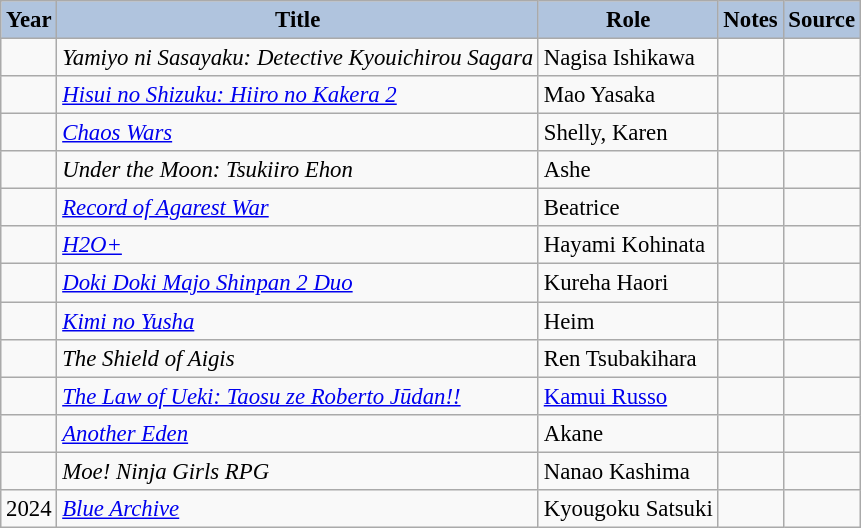<table class="wikitable sortable plainrowheaders" style="width=95%;  font-size: 95%;">
<tr>
<th style="background:#b0c4de;">Year</th>
<th style="background:#b0c4de;">Title</th>
<th style="background:#b0c4de;">Role </th>
<th style="background:#b0c4de;" class="unsortable">Notes</th>
<th style="background:#b0c4de;" class="unsortable">Source</th>
</tr>
<tr>
<td></td>
<td><em>Yamiyo ni Sasayaku: Detective Kyouichirou Sagara</em></td>
<td>Nagisa Ishikawa</td>
<td> </td>
<td> </td>
</tr>
<tr>
<td></td>
<td><em><a href='#'>Hisui no Shizuku: Hiiro no Kakera 2</a></em></td>
<td>Mao Yasaka</td>
<td> </td>
<td> </td>
</tr>
<tr>
<td></td>
<td><em><a href='#'>Chaos Wars</a></em></td>
<td>Shelly, Karen</td>
<td> </td>
<td> </td>
</tr>
<tr>
<td></td>
<td><em>Under the Moon: Tsukiiro Ehon</em></td>
<td>Ashe</td>
<td> </td>
<td> </td>
</tr>
<tr>
<td></td>
<td><em><a href='#'>Record of Agarest War</a></em></td>
<td>Beatrice</td>
<td> </td>
<td> </td>
</tr>
<tr>
<td></td>
<td><em><a href='#'>H2O+</a></em></td>
<td>Hayami Kohinata</td>
<td> </td>
<td> </td>
</tr>
<tr>
<td></td>
<td><em><a href='#'>Doki Doki Majo Shinpan 2 Duo</a></em></td>
<td>Kureha Haori</td>
<td> </td>
<td> </td>
</tr>
<tr>
<td></td>
<td><em><a href='#'>Kimi no Yusha</a></em></td>
<td>Heim</td>
<td> </td>
<td> </td>
</tr>
<tr>
<td></td>
<td><em>The Shield of Aigis</em></td>
<td>Ren Tsubakihara</td>
<td> </td>
<td></td>
</tr>
<tr>
<td> </td>
<td><em><a href='#'>The Law of Ueki: Taosu ze Roberto Jūdan!!</a></em></td>
<td><a href='#'>Kamui Russo</a></td>
<td> </td>
<td> </td>
</tr>
<tr>
<td></td>
<td><em><a href='#'>Another Eden</a></em></td>
<td>Akane</td>
<td> </td>
<td> </td>
</tr>
<tr>
<td></td>
<td><em>Moe! Ninja Girls RPG</em></td>
<td>Nanao Kashima</td>
<td></td>
<td></td>
</tr>
<tr>
<td>2024</td>
<td><em><a href='#'>Blue Archive</a></em></td>
<td>Kyougoku Satsuki</td>
<td></td>
<td></td>
</tr>
</table>
